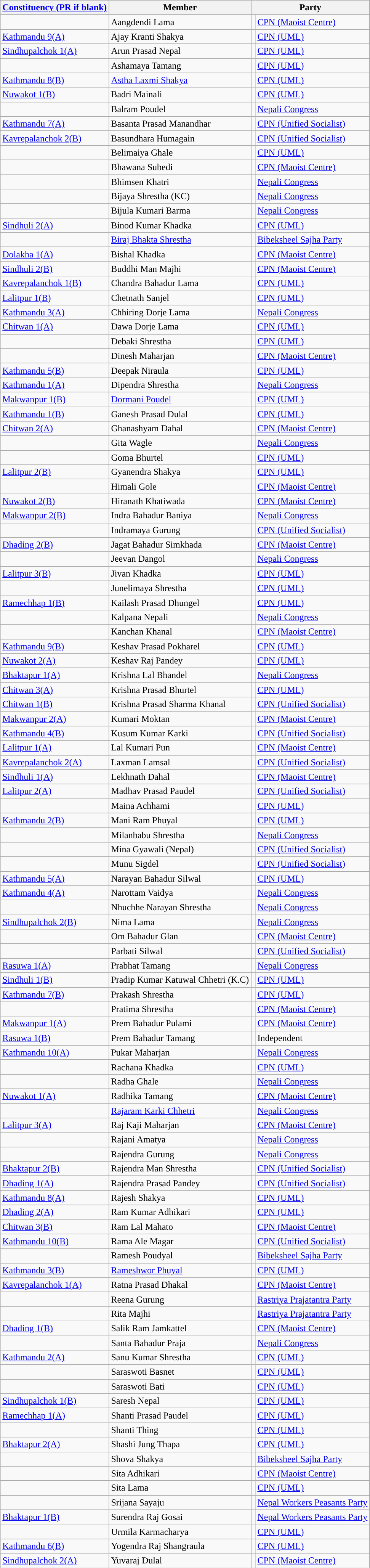<table class="wikitable sortable">
<tr>
<th><a href='#'>Constituency (PR if blank)</a></th>
<th>Member</th>
<th colspan="2">Party</th>
</tr>
<tr>
<td></td>
<td>Aangdendi Lama</td>
<td></td>
<td><a href='#'>CPN (Maoist Centre)</a></td>
</tr>
<tr>
<td><a href='#'>Kathmandu 9(A)</a></td>
<td>Ajay Kranti Shakya</td>
<td></td>
<td><a href='#'>CPN (UML)</a></td>
</tr>
<tr>
<td><a href='#'>Sindhupalchok 1(A)</a></td>
<td>Arun Prasad Nepal</td>
<td></td>
<td><a href='#'>CPN (UML)</a></td>
</tr>
<tr>
<td></td>
<td>Ashamaya Tamang</td>
<td></td>
<td><a href='#'>CPN (UML)</a></td>
</tr>
<tr>
<td><a href='#'>Kathmandu 8(B)</a></td>
<td><a href='#'>Astha Laxmi Shakya</a></td>
<td></td>
<td><a href='#'>CPN (UML)</a></td>
</tr>
<tr>
<td><a href='#'>Nuwakot 1(B)</a></td>
<td>Badri Mainali</td>
<td></td>
<td><a href='#'>CPN (UML)</a></td>
</tr>
<tr>
<td></td>
<td>Balram Poudel</td>
<td></td>
<td><a href='#'>Nepali Congress</a></td>
</tr>
<tr>
<td><a href='#'>Kathmandu 7(A)</a></td>
<td>Basanta Prasad Manandhar</td>
<td></td>
<td><a href='#'>CPN (Unified Socialist)</a></td>
</tr>
<tr>
<td><a href='#'>Kavrepalanchok 2(B)</a></td>
<td>Basundhara Humagain</td>
<td></td>
<td><a href='#'>CPN (Unified Socialist)</a></td>
</tr>
<tr>
<td></td>
<td>Belimaiya Ghale</td>
<td></td>
<td><a href='#'>CPN (UML)</a></td>
</tr>
<tr>
<td></td>
<td>Bhawana Subedi</td>
<td></td>
<td><a href='#'>CPN (Maoist Centre)</a></td>
</tr>
<tr>
<td></td>
<td>Bhimsen Khatri</td>
<td></td>
<td><a href='#'>Nepali Congress</a></td>
</tr>
<tr>
<td></td>
<td>Bijaya Shrestha (KC)</td>
<td></td>
<td><a href='#'>Nepali Congress</a></td>
</tr>
<tr>
<td></td>
<td>Bijula Kumari Barma</td>
<td></td>
<td><a href='#'>Nepali Congress</a></td>
</tr>
<tr>
<td><a href='#'>Sindhuli 2(A)</a></td>
<td>Binod Kumar Khadka</td>
<td></td>
<td><a href='#'>CPN (UML)</a></td>
</tr>
<tr>
<td></td>
<td><a href='#'>Biraj Bhakta Shrestha</a></td>
<td></td>
<td><a href='#'>Bibeksheel Sajha Party</a></td>
</tr>
<tr>
<td><a href='#'>Dolakha 1(A)</a></td>
<td>Bishal Khadka</td>
<td></td>
<td><a href='#'>CPN (Maoist Centre)</a></td>
</tr>
<tr>
<td><a href='#'>Sindhuli 2(B)</a></td>
<td>Buddhi Man Majhi</td>
<td></td>
<td><a href='#'>CPN (Maoist Centre)</a></td>
</tr>
<tr>
<td><a href='#'>Kavrepalanchok 1(B)</a></td>
<td>Chandra Bahadur Lama</td>
<td></td>
<td><a href='#'>CPN (UML)</a></td>
</tr>
<tr>
<td><a href='#'>Lalitpur 1(B)</a></td>
<td>Chetnath Sanjel</td>
<td></td>
<td><a href='#'>CPN (UML)</a></td>
</tr>
<tr>
<td><a href='#'>Kathmandu 3(A)</a></td>
<td>Chhiring Dorje Lama</td>
<td></td>
<td><a href='#'>Nepali Congress</a></td>
</tr>
<tr>
<td><a href='#'>Chitwan 1(A)</a></td>
<td>Dawa Dorje Lama</td>
<td></td>
<td><a href='#'>CPN (UML)</a></td>
</tr>
<tr>
<td></td>
<td>Debaki Shrestha</td>
<td></td>
<td><a href='#'>CPN (UML)</a></td>
</tr>
<tr>
<td></td>
<td>Dinesh Maharjan</td>
<td></td>
<td><a href='#'>CPN (Maoist Centre)</a></td>
</tr>
<tr>
<td><a href='#'>Kathmandu 5(B)</a></td>
<td>Deepak Niraula</td>
<td></td>
<td><a href='#'>CPN (UML)</a></td>
</tr>
<tr>
<td><a href='#'>Kathmandu 1(A)</a></td>
<td>Dipendra Shrestha</td>
<td></td>
<td><a href='#'>Nepali Congress</a></td>
</tr>
<tr>
<td><a href='#'>Makwanpur 1(B)</a></td>
<td><a href='#'>Dormani Poudel</a></td>
<td></td>
<td><a href='#'>CPN (UML)</a></td>
</tr>
<tr>
<td><a href='#'>Kathmandu 1(B)</a></td>
<td>Ganesh Prasad Dulal</td>
<td></td>
<td><a href='#'>CPN (UML)</a></td>
</tr>
<tr>
<td><a href='#'>Chitwan 2(A)</a></td>
<td>Ghanashyam Dahal</td>
<td></td>
<td><a href='#'>CPN (Maoist Centre)</a></td>
</tr>
<tr>
<td></td>
<td>Gita Wagle</td>
<td></td>
<td><a href='#'>Nepali Congress</a></td>
</tr>
<tr>
<td></td>
<td>Goma Bhurtel</td>
<td></td>
<td><a href='#'>CPN (UML)</a></td>
</tr>
<tr>
<td><a href='#'>Lalitpur 2(B)</a></td>
<td>Gyanendra Shakya</td>
<td></td>
<td><a href='#'>CPN (UML)</a></td>
</tr>
<tr>
<td></td>
<td>Himali Gole</td>
<td></td>
<td><a href='#'>CPN (Maoist Centre)</a></td>
</tr>
<tr>
<td><a href='#'>Nuwakot 2(B)</a></td>
<td>Hiranath Khatiwada</td>
<td></td>
<td><a href='#'>CPN (Maoist Centre)</a></td>
</tr>
<tr>
<td><a href='#'>Makwanpur 2(B)</a></td>
<td>Indra Bahadur Baniya</td>
<td></td>
<td><a href='#'>Nepali Congress</a></td>
</tr>
<tr>
<td></td>
<td>Indramaya Gurung</td>
<td></td>
<td><a href='#'>CPN (Unified Socialist)</a></td>
</tr>
<tr>
<td><a href='#'>Dhading 2(B)</a></td>
<td>Jagat Bahadur Simkhada</td>
<td></td>
<td><a href='#'>CPN (Maoist Centre)</a></td>
</tr>
<tr>
<td></td>
<td>Jeevan Dangol</td>
<td></td>
<td><a href='#'>Nepali Congress</a></td>
</tr>
<tr>
<td><a href='#'>Lalitpur 3(B)</a></td>
<td>Jivan Khadka</td>
<td></td>
<td><a href='#'>CPN (UML)</a></td>
</tr>
<tr>
<td></td>
<td>Junelimaya Shrestha</td>
<td></td>
<td><a href='#'>CPN (UML)</a></td>
</tr>
<tr>
<td><a href='#'>Ramechhap 1(B)</a></td>
<td>Kailash Prasad Dhungel</td>
<td></td>
<td><a href='#'>CPN (UML)</a></td>
</tr>
<tr>
<td></td>
<td>Kalpana Nepali</td>
<td></td>
<td><a href='#'>Nepali Congress</a></td>
</tr>
<tr>
<td></td>
<td>Kanchan Khanal</td>
<td></td>
<td><a href='#'>CPN (Maoist Centre)</a></td>
</tr>
<tr>
<td><a href='#'>Kathmandu 9(B)</a></td>
<td>Keshav Prasad Pokharel</td>
<td></td>
<td><a href='#'>CPN (UML)</a></td>
</tr>
<tr>
<td><a href='#'>Nuwakot 2(A)</a></td>
<td>Keshav Raj Pandey</td>
<td></td>
<td><a href='#'>CPN (UML)</a></td>
</tr>
<tr>
<td><a href='#'>Bhaktapur 1(A)</a></td>
<td>Krishna Lal Bhandel</td>
<td></td>
<td><a href='#'>Nepali Congress</a></td>
</tr>
<tr>
<td><a href='#'>Chitwan 3(A)</a></td>
<td>Krishna Prasad Bhurtel</td>
<td></td>
<td><a href='#'>CPN (UML)</a></td>
</tr>
<tr>
<td><a href='#'>Chitwan 1(B)</a></td>
<td>Krishna Prasad Sharma Khanal</td>
<td></td>
<td><a href='#'>CPN (Unified Socialist)</a></td>
</tr>
<tr>
<td><a href='#'>Makwanpur 2(A)</a></td>
<td>Kumari Moktan</td>
<td></td>
<td><a href='#'>CPN (Maoist Centre)</a></td>
</tr>
<tr>
<td><a href='#'>Kathmandu 4(B)</a></td>
<td>Kusum Kumar Karki</td>
<td></td>
<td><a href='#'>CPN (Unified Socialist)</a></td>
</tr>
<tr>
<td><a href='#'>Lalitpur 1(A)</a></td>
<td>Lal Kumari Pun</td>
<td></td>
<td><a href='#'>CPN (Maoist Centre)</a></td>
</tr>
<tr>
<td><a href='#'>Kavrepalanchok 2(A)</a></td>
<td>Laxman Lamsal</td>
<td></td>
<td><a href='#'>CPN (Unified Socialist)</a></td>
</tr>
<tr>
<td><a href='#'>Sindhuli 1(A)</a></td>
<td>Lekhnath Dahal</td>
<td></td>
<td><a href='#'>CPN (Maoist Centre)</a></td>
</tr>
<tr>
<td><a href='#'>Lalitpur 2(A)</a></td>
<td>Madhav Prasad Paudel</td>
<td></td>
<td><a href='#'>CPN (Unified Socialist)</a></td>
</tr>
<tr>
<td></td>
<td>Maina Achhami</td>
<td></td>
<td><a href='#'>CPN (UML)</a></td>
</tr>
<tr>
<td><a href='#'>Kathmandu 2(B)</a></td>
<td>Mani Ram Phuyal</td>
<td></td>
<td><a href='#'>CPN (UML)</a></td>
</tr>
<tr>
<td></td>
<td>Milanbabu Shrestha</td>
<td></td>
<td><a href='#'>Nepali Congress</a></td>
</tr>
<tr>
<td></td>
<td>Mina Gyawali (Nepal)</td>
<td></td>
<td><a href='#'>CPN (Unified Socialist)</a></td>
</tr>
<tr>
<td></td>
<td>Munu Sigdel</td>
<td></td>
<td><a href='#'>CPN (Unified Socialist)</a></td>
</tr>
<tr>
<td><a href='#'>Kathmandu 5(A)</a></td>
<td>Narayan Bahadur Silwal</td>
<td></td>
<td><a href='#'>CPN (UML)</a></td>
</tr>
<tr>
<td><a href='#'>Kathmandu 4(A)</a></td>
<td>Narottam Vaidya</td>
<td></td>
<td><a href='#'>Nepali Congress</a></td>
</tr>
<tr>
<td></td>
<td>Nhuchhe Narayan Shrestha</td>
<td></td>
<td><a href='#'>Nepali Congress</a></td>
</tr>
<tr>
<td><a href='#'>Sindhupalchok 2(B)</a></td>
<td>Nima Lama</td>
<td></td>
<td><a href='#'>Nepali Congress</a></td>
</tr>
<tr>
<td></td>
<td>Om Bahadur Glan</td>
<td></td>
<td><a href='#'>CPN (Maoist Centre)</a></td>
</tr>
<tr>
<td></td>
<td>Parbati Silwal</td>
<td></td>
<td><a href='#'>CPN (Unified Socialist)</a></td>
</tr>
<tr>
<td><a href='#'>Rasuwa 1(A)</a></td>
<td>Prabhat Tamang</td>
<td></td>
<td><a href='#'>Nepali Congress</a></td>
</tr>
<tr>
<td><a href='#'>Sindhuli 1(B)</a></td>
<td>Pradip Kumar Katuwal Chhetri (K.C)</td>
<td></td>
<td><a href='#'>CPN (UML)</a></td>
</tr>
<tr>
<td><a href='#'>Kathmandu 7(B)</a></td>
<td>Prakash Shrestha</td>
<td></td>
<td><a href='#'>CPN (UML)</a></td>
</tr>
<tr>
<td></td>
<td>Pratima Shrestha</td>
<td></td>
<td><a href='#'>CPN (Maoist Centre)</a></td>
</tr>
<tr>
<td><a href='#'>Makwanpur 1(A)</a></td>
<td>Prem Bahadur Pulami</td>
<td></td>
<td><a href='#'>CPN (Maoist Centre)</a></td>
</tr>
<tr>
<td><a href='#'>Rasuwa 1(B)</a></td>
<td>Prem Bahadur Tamang</td>
<td></td>
<td>Independent</td>
</tr>
<tr>
<td><a href='#'>Kathmandu 10(A)</a></td>
<td>Pukar Maharjan</td>
<td></td>
<td><a href='#'>Nepali Congress</a></td>
</tr>
<tr>
<td></td>
<td>Rachana Khadka</td>
<td></td>
<td><a href='#'>CPN (UML)</a></td>
</tr>
<tr>
<td></td>
<td>Radha Ghale</td>
<td></td>
<td><a href='#'>Nepali Congress</a></td>
</tr>
<tr>
<td><a href='#'>Nuwakot 1(A)</a></td>
<td>Radhika Tamang</td>
<td></td>
<td><a href='#'>CPN (Maoist Centre)</a></td>
</tr>
<tr>
<td></td>
<td><a href='#'>Rajaram Karki Chhetri</a></td>
<td></td>
<td><a href='#'>Nepali Congress</a></td>
</tr>
<tr>
<td><a href='#'>Lalitpur 3(A)</a></td>
<td>Raj Kaji Maharjan</td>
<td></td>
<td><a href='#'>CPN (Maoist Centre)</a></td>
</tr>
<tr>
<td></td>
<td>Rajani Amatya</td>
<td></td>
<td><a href='#'>Nepali Congress</a></td>
</tr>
<tr>
<td></td>
<td>Rajendra Gurung</td>
<td></td>
<td><a href='#'>Nepali Congress</a></td>
</tr>
<tr>
<td><a href='#'>Bhaktapur 2(B)</a></td>
<td>Rajendra Man Shrestha</td>
<td></td>
<td><a href='#'>CPN (Unified Socialist)</a></td>
</tr>
<tr>
<td><a href='#'>Dhading 1(A)</a></td>
<td>Rajendra Prasad Pandey</td>
<td></td>
<td><a href='#'>CPN (Unified Socialist)</a></td>
</tr>
<tr>
<td><a href='#'>Kathmandu 8(A)</a></td>
<td>Rajesh Shakya</td>
<td></td>
<td><a href='#'>CPN (UML)</a></td>
</tr>
<tr>
<td><a href='#'>Dhading 2(A)</a></td>
<td>Ram Kumar Adhikari</td>
<td></td>
<td><a href='#'>CPN (UML)</a></td>
</tr>
<tr>
<td><a href='#'>Chitwan 3(B)</a></td>
<td>Ram Lal Mahato</td>
<td></td>
<td><a href='#'>CPN (Maoist Centre)</a></td>
</tr>
<tr>
<td><a href='#'>Kathmandu 10(B)</a></td>
<td>Rama Ale Magar</td>
<td></td>
<td><a href='#'>CPN (Unified Socialist)</a></td>
</tr>
<tr>
<td></td>
<td>Ramesh Poudyal</td>
<td></td>
<td><a href='#'>Bibeksheel Sajha Party</a></td>
</tr>
<tr>
<td><a href='#'>Kathmandu 3(B)</a></td>
<td><a href='#'>Rameshwor Phuyal</a></td>
<td></td>
<td><a href='#'>CPN (UML)</a></td>
</tr>
<tr>
<td><a href='#'>Kavrepalanchok 1(A)</a></td>
<td>Ratna Prasad Dhakal</td>
<td></td>
<td><a href='#'>CPN (Maoist Centre)</a></td>
</tr>
<tr>
<td></td>
<td>Reena Gurung</td>
<td></td>
<td><a href='#'>Rastriya Prajatantra Party</a></td>
</tr>
<tr>
<td></td>
<td>Rita Majhi</td>
<td></td>
<td><a href='#'>Rastriya Prajatantra Party</a></td>
</tr>
<tr>
<td><a href='#'>Dhading 1(B)</a></td>
<td>Salik Ram Jamkattel</td>
<td></td>
<td><a href='#'>CPN (Maoist Centre)</a></td>
</tr>
<tr>
<td></td>
<td>Santa Bahadur Praja</td>
<td></td>
<td><a href='#'>Nepali Congress</a></td>
</tr>
<tr>
<td><a href='#'>Kathmandu 2(A)</a></td>
<td>Sanu Kumar Shrestha</td>
<td></td>
<td><a href='#'>CPN (UML)</a></td>
</tr>
<tr>
<td></td>
<td>Saraswoti Basnet</td>
<td></td>
<td><a href='#'>CPN (UML)</a></td>
</tr>
<tr>
<td></td>
<td>Saraswoti Bati</td>
<td></td>
<td><a href='#'>CPN (UML)</a></td>
</tr>
<tr>
<td><a href='#'>Sindhupalchok 1(B)</a></td>
<td>Saresh Nepal</td>
<td></td>
<td><a href='#'>CPN (UML)</a></td>
</tr>
<tr>
<td><a href='#'>Ramechhap 1(A)</a></td>
<td>Shanti Prasad Paudel</td>
<td></td>
<td><a href='#'>CPN (UML)</a></td>
</tr>
<tr>
<td></td>
<td>Shanti Thing</td>
<td></td>
<td><a href='#'>CPN (UML)</a></td>
</tr>
<tr>
<td><a href='#'>Bhaktapur 2(A)</a></td>
<td>Shashi Jung Thapa</td>
<td></td>
<td><a href='#'>CPN (UML)</a></td>
</tr>
<tr>
<td></td>
<td>Shova Shakya</td>
<td></td>
<td><a href='#'>Bibeksheel Sajha Party</a></td>
</tr>
<tr>
<td></td>
<td>Sita Adhikari</td>
<td></td>
<td><a href='#'>CPN (Maoist Centre)</a></td>
</tr>
<tr>
<td></td>
<td>Sita Lama</td>
<td></td>
<td><a href='#'>CPN (UML)</a></td>
</tr>
<tr>
<td></td>
<td>Srijana Sayaju</td>
<td></td>
<td><a href='#'>Nepal Workers Peasants Party</a></td>
</tr>
<tr>
<td><a href='#'>Bhaktapur 1(B)</a></td>
<td>Surendra Raj Gosai</td>
<td></td>
<td><a href='#'>Nepal Workers Peasants Party</a></td>
</tr>
<tr>
<td></td>
<td>Urmila Karmacharya</td>
<td></td>
<td><a href='#'>CPN (UML)</a></td>
</tr>
<tr>
<td><a href='#'>Kathmandu 6(B)</a></td>
<td>Yogendra Raj Shangraula</td>
<td></td>
<td><a href='#'>CPN (UML)</a></td>
</tr>
<tr>
<td><a href='#'>Sindhupalchok 2(A)</a></td>
<td>Yuvaraj Dulal</td>
<td></td>
<td><a href='#'>CPN (Maoist Centre)</a></td>
</tr>
</table>
